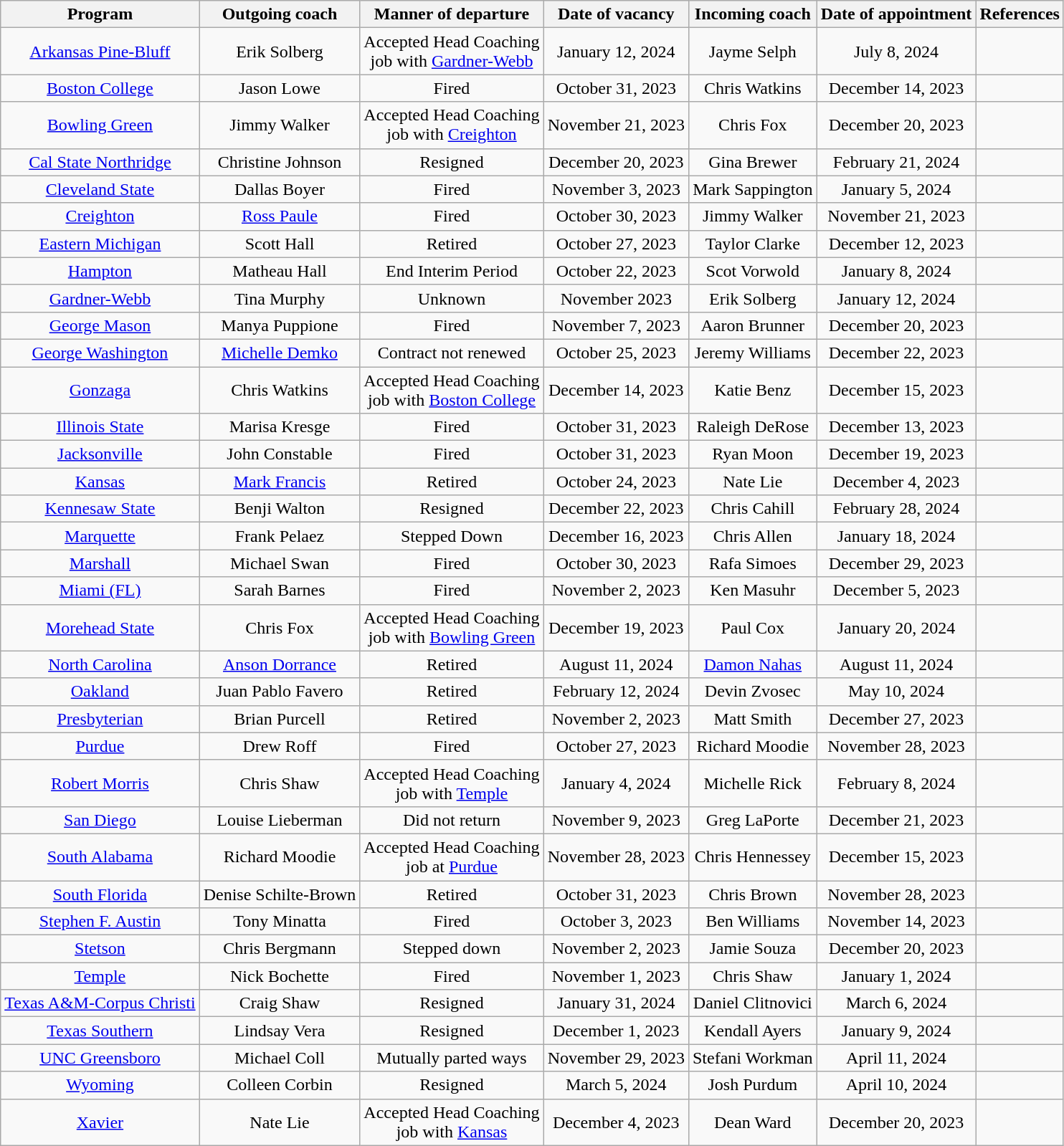<table class="wikitable sortable" style="text-align: center;">
<tr>
<th>Program</th>
<th>Outgoing coach</th>
<th>Manner of departure</th>
<th>Date of vacancy</th>
<th>Incoming coach</th>
<th>Date of appointment</th>
<th>References</th>
</tr>
<tr>
<td><a href='#'>Arkansas Pine-Bluff</a></td>
<td>Erik Solberg</td>
<td>Accepted Head Coaching<br>job with <a href='#'>Gardner-Webb</a></td>
<td>January 12, 2024</td>
<td>Jayme Selph</td>
<td>July 8, 2024</td>
<td></td>
</tr>
<tr>
<td><a href='#'>Boston College</a></td>
<td>Jason Lowe</td>
<td>Fired</td>
<td>October 31, 2023</td>
<td>Chris Watkins</td>
<td>December 14, 2023</td>
<td></td>
</tr>
<tr>
<td><a href='#'>Bowling Green</a></td>
<td>Jimmy Walker</td>
<td>Accepted Head Coaching<br>job with <a href='#'>Creighton</a></td>
<td>November 21, 2023</td>
<td>Chris Fox</td>
<td>December 20, 2023</td>
<td></td>
</tr>
<tr>
<td><a href='#'>Cal State Northridge</a></td>
<td>Christine Johnson</td>
<td>Resigned</td>
<td>December 20, 2023</td>
<td>Gina Brewer</td>
<td>February 21, 2024</td>
<td></td>
</tr>
<tr>
<td><a href='#'>Cleveland State</a></td>
<td>Dallas Boyer</td>
<td>Fired</td>
<td>November 3, 2023</td>
<td>Mark Sappington</td>
<td>January 5, 2024</td>
<td></td>
</tr>
<tr>
<td><a href='#'>Creighton</a></td>
<td><a href='#'>Ross Paule</a></td>
<td>Fired</td>
<td>October 30, 2023</td>
<td>Jimmy Walker</td>
<td>November 21, 2023</td>
<td></td>
</tr>
<tr>
<td><a href='#'>Eastern Michigan</a></td>
<td>Scott Hall</td>
<td>Retired</td>
<td>October 27, 2023</td>
<td>Taylor Clarke</td>
<td>December 12, 2023</td>
<td></td>
</tr>
<tr>
<td><a href='#'>Hampton</a></td>
<td>Matheau Hall</td>
<td>End Interim Period</td>
<td>October 22, 2023</td>
<td>Scot Vorwold</td>
<td>January 8, 2024</td>
<td></td>
</tr>
<tr>
<td><a href='#'>Gardner-Webb</a></td>
<td>Tina Murphy</td>
<td>Unknown</td>
<td>November 2023</td>
<td>Erik Solberg</td>
<td>January 12, 2024</td>
<td></td>
</tr>
<tr>
<td><a href='#'>George Mason</a></td>
<td>Manya Puppione</td>
<td>Fired</td>
<td>November 7, 2023</td>
<td>Aaron Brunner</td>
<td>December 20, 2023</td>
<td></td>
</tr>
<tr>
<td><a href='#'>George Washington</a></td>
<td><a href='#'>Michelle Demko</a></td>
<td>Contract not renewed</td>
<td>October 25, 2023</td>
<td>Jeremy Williams</td>
<td>December 22, 2023</td>
<td></td>
</tr>
<tr>
<td><a href='#'>Gonzaga</a></td>
<td>Chris Watkins</td>
<td>Accepted Head Coaching<br>job with <a href='#'>Boston College</a></td>
<td>December 14, 2023</td>
<td>Katie Benz</td>
<td>December 15, 2023</td>
<td></td>
</tr>
<tr>
<td><a href='#'>Illinois State</a></td>
<td>Marisa Kresge</td>
<td>Fired</td>
<td>October 31, 2023</td>
<td>Raleigh DeRose</td>
<td>December 13, 2023</td>
<td></td>
</tr>
<tr>
<td><a href='#'>Jacksonville</a></td>
<td>John Constable</td>
<td>Fired</td>
<td>October 31, 2023</td>
<td>Ryan Moon</td>
<td>December 19, 2023</td>
<td></td>
</tr>
<tr>
<td><a href='#'>Kansas</a></td>
<td><a href='#'>Mark Francis</a></td>
<td>Retired</td>
<td>October 24, 2023</td>
<td>Nate Lie</td>
<td>December 4, 2023</td>
<td></td>
</tr>
<tr>
<td><a href='#'>Kennesaw State</a></td>
<td>Benji Walton</td>
<td>Resigned</td>
<td>December 22, 2023</td>
<td>Chris Cahill</td>
<td>February 28, 2024</td>
<td></td>
</tr>
<tr>
<td><a href='#'>Marquette</a></td>
<td>Frank Pelaez</td>
<td>Stepped Down</td>
<td>December 16, 2023</td>
<td>Chris Allen</td>
<td>January 18, 2024</td>
<td></td>
</tr>
<tr>
<td><a href='#'>Marshall</a></td>
<td>Michael Swan</td>
<td>Fired</td>
<td>October 30, 2023</td>
<td>Rafa Simoes</td>
<td>December 29, 2023</td>
<td></td>
</tr>
<tr>
<td><a href='#'>Miami (FL)</a></td>
<td>Sarah Barnes</td>
<td>Fired</td>
<td>November 2, 2023</td>
<td>Ken Masuhr</td>
<td>December 5, 2023</td>
<td></td>
</tr>
<tr>
<td><a href='#'>Morehead State</a></td>
<td>Chris Fox</td>
<td>Accepted Head Coaching<br>job with <a href='#'>Bowling Green</a></td>
<td>December 19, 2023</td>
<td>Paul Cox</td>
<td>January 20, 2024</td>
<td></td>
</tr>
<tr>
<td><a href='#'>North Carolina</a></td>
<td><a href='#'>Anson Dorrance</a></td>
<td>Retired</td>
<td>August 11, 2024</td>
<td><a href='#'>Damon Nahas</a></td>
<td>August 11, 2024</td>
<td></td>
</tr>
<tr>
<td><a href='#'>Oakland</a></td>
<td>Juan Pablo Favero</td>
<td>Retired</td>
<td>February 12, 2024</td>
<td>Devin Zvosec</td>
<td>May 10, 2024</td>
<td></td>
</tr>
<tr>
<td><a href='#'>Presbyterian</a></td>
<td>Brian Purcell</td>
<td>Retired</td>
<td>November 2, 2023</td>
<td>Matt Smith</td>
<td>December 27, 2023</td>
<td></td>
</tr>
<tr>
<td><a href='#'>Purdue</a></td>
<td>Drew Roff</td>
<td>Fired</td>
<td>October 27, 2023</td>
<td>Richard Moodie</td>
<td>November 28, 2023</td>
<td></td>
</tr>
<tr>
<td><a href='#'>Robert Morris</a></td>
<td>Chris Shaw</td>
<td>Accepted Head Coaching<br>job with <a href='#'>Temple</a></td>
<td>January 4, 2024</td>
<td>Michelle Rick</td>
<td>February 8, 2024</td>
<td></td>
</tr>
<tr>
<td><a href='#'>San Diego</a></td>
<td>Louise Lieberman</td>
<td>Did not return</td>
<td>November 9, 2023</td>
<td>Greg LaPorte</td>
<td>December 21, 2023</td>
<td></td>
</tr>
<tr>
<td><a href='#'>South Alabama</a></td>
<td>Richard Moodie</td>
<td>Accepted Head Coaching<br>job at <a href='#'>Purdue</a></td>
<td>November 28, 2023</td>
<td>Chris Hennessey</td>
<td>December 15, 2023</td>
<td></td>
</tr>
<tr>
<td><a href='#'>South Florida</a></td>
<td>Denise Schilte-Brown</td>
<td>Retired</td>
<td>October 31, 2023</td>
<td>Chris Brown</td>
<td>November 28, 2023</td>
<td></td>
</tr>
<tr>
<td><a href='#'>Stephen F. Austin</a></td>
<td>Tony Minatta</td>
<td>Fired</td>
<td>October 3, 2023</td>
<td>Ben Williams</td>
<td>November 14, 2023</td>
<td></td>
</tr>
<tr>
<td><a href='#'>Stetson</a></td>
<td>Chris Bergmann</td>
<td>Stepped down</td>
<td>November 2, 2023</td>
<td>Jamie Souza</td>
<td>December 20, 2023</td>
<td></td>
</tr>
<tr>
<td><a href='#'>Temple</a></td>
<td>Nick Bochette</td>
<td>Fired</td>
<td>November 1, 2023</td>
<td>Chris Shaw</td>
<td>January 1, 2024</td>
<td></td>
</tr>
<tr>
<td><a href='#'>Texas A&M-Corpus Christi</a></td>
<td>Craig Shaw</td>
<td>Resigned</td>
<td>January 31, 2024</td>
<td>Daniel Clitnovici</td>
<td>March 6, 2024</td>
<td></td>
</tr>
<tr>
<td><a href='#'>Texas Southern</a></td>
<td>Lindsay Vera</td>
<td>Resigned</td>
<td>December 1, 2023</td>
<td>Kendall Ayers</td>
<td>January 9, 2024</td>
<td></td>
</tr>
<tr>
<td><a href='#'>UNC Greensboro</a></td>
<td>Michael Coll</td>
<td>Mutually parted ways</td>
<td>November 29, 2023</td>
<td>Stefani Workman</td>
<td>April 11, 2024</td>
<td></td>
</tr>
<tr>
<td><a href='#'>Wyoming</a></td>
<td>Colleen Corbin</td>
<td>Resigned</td>
<td>March 5, 2024</td>
<td>Josh Purdum</td>
<td>April 10, 2024</td>
<td></td>
</tr>
<tr>
<td><a href='#'>Xavier</a></td>
<td>Nate Lie</td>
<td>Accepted Head Coaching<br>job with <a href='#'>Kansas</a></td>
<td>December 4, 2023</td>
<td>Dean Ward</td>
<td>December 20, 2023</td>
<td></td>
</tr>
</table>
